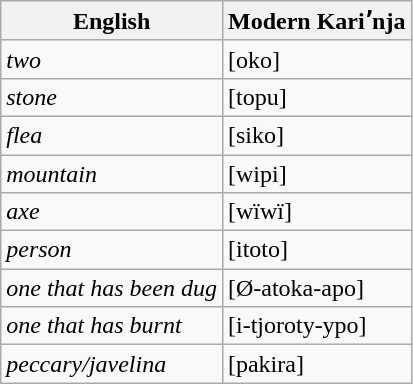<table class="wikitable">
<tr>
<th>English</th>
<th>Modern Kariʼnja</th>
</tr>
<tr>
<td><em>two</em></td>
<td>[oko]</td>
</tr>
<tr>
<td><em>stone</em></td>
<td>[topu]</td>
</tr>
<tr>
<td><em>flea</em></td>
<td>[siko]</td>
</tr>
<tr>
<td><em>mountain</em></td>
<td>[wipi]</td>
</tr>
<tr>
<td><em>axe</em></td>
<td>[wïwï]</td>
</tr>
<tr>
<td><em>person</em></td>
<td>[itoto]</td>
</tr>
<tr>
<td><em>one that has been dug</em></td>
<td>[Ø-atoka-apo]</td>
</tr>
<tr>
<td><em>one that has burnt</em></td>
<td>[i-tjoroty-ypo]</td>
</tr>
<tr>
<td><em>peccary/javelina</em></td>
<td>[pakira]</td>
</tr>
</table>
